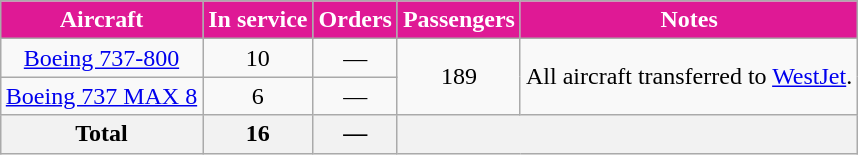<table class="wikitable" style="border-collapse:collapse;text-align:center;margin:auto;">
<tr>
<th style="background:#DF1995; color:white">Aircraft</th>
<th style="background:#DF1995; color:white">In service</th>
<th style="background:#DF1995; color:white">Orders</th>
<th style="background:#DF1995; color:white">Passengers</th>
<th style="background:#DF1995; color:white">Notes</th>
</tr>
<tr>
<td><a href='#'>Boeing 737-800</a></td>
<td>10</td>
<td>—</td>
<td rowspan="2">189</td>
<td rowspan="2">All aircraft transferred to <a href='#'>WestJet</a>.</td>
</tr>
<tr>
<td><a href='#'>Boeing 737 MAX 8</a></td>
<td>6</td>
<td>—</td>
</tr>
<tr>
<th>Total</th>
<th>16</th>
<th>—</th>
<th colspan="2"></th>
</tr>
</table>
